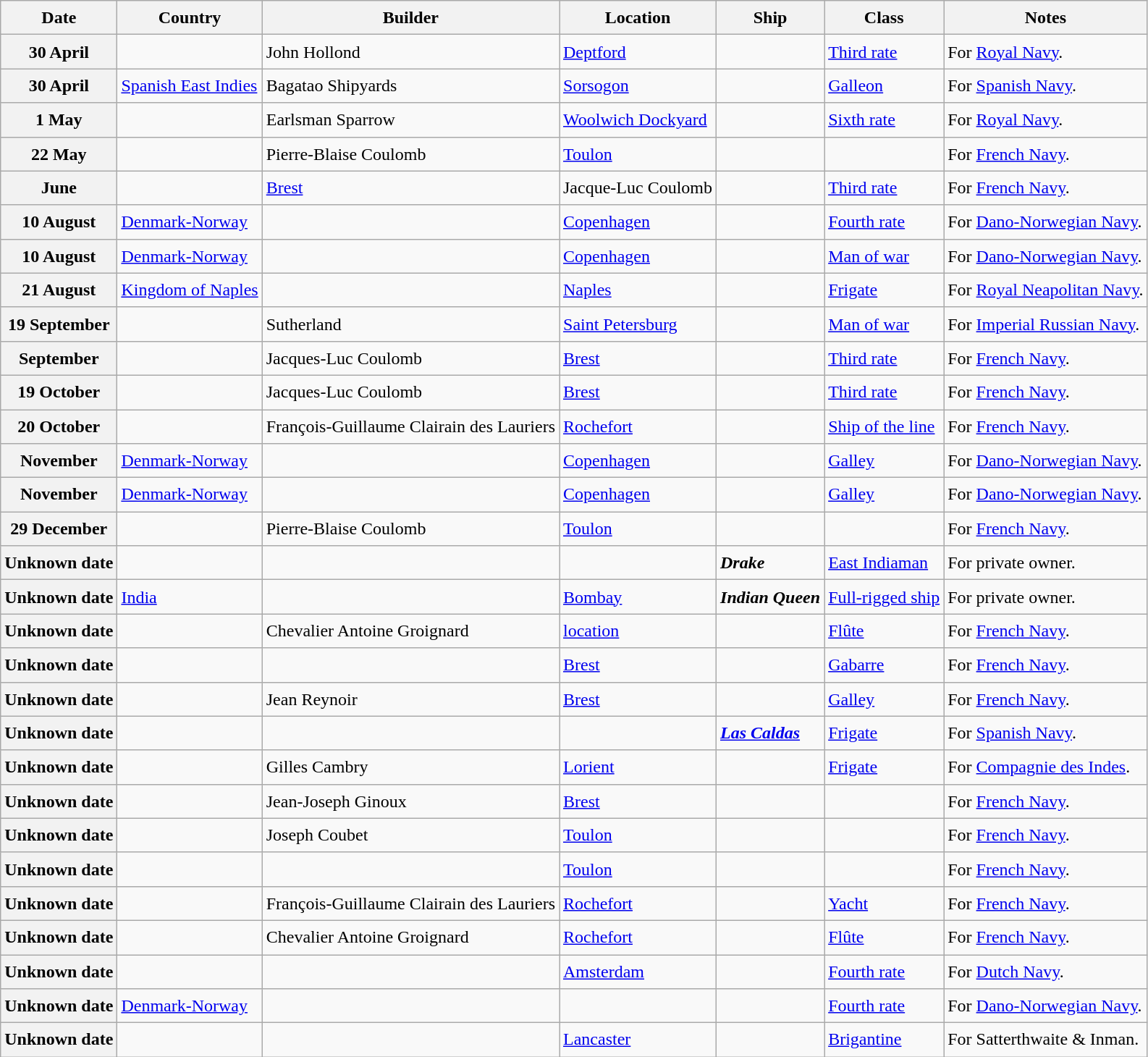<table class="wikitable sortable" style="font-size:1.00em; line-height:1.5em;">
<tr>
<th>Date</th>
<th>Country</th>
<th>Builder</th>
<th>Location</th>
<th>Ship</th>
<th>Class</th>
<th>Notes</th>
</tr>
<tr ---->
<th>30 April</th>
<td></td>
<td>John Hollond</td>
<td><a href='#'>Deptford</a></td>
<td><strong></strong></td>
<td><a href='#'>Third rate</a></td>
<td>For <a href='#'>Royal Navy</a>.</td>
</tr>
<tr ---->
<th>30 April</th>
<td> <a href='#'>Spanish East Indies</a></td>
<td>Bagatao Shipyards</td>
<td><a href='#'>Sorsogon</a></td>
<td><strong></strong></td>
<td><a href='#'>Galleon</a></td>
<td>For <a href='#'>Spanish Navy</a>.</td>
</tr>
<tr ---->
<th>1 May</th>
<td></td>
<td>Earlsman Sparrow</td>
<td><a href='#'>Woolwich Dockyard</a></td>
<td><strong></strong></td>
<td><a href='#'>Sixth rate</a></td>
<td>For <a href='#'>Royal Navy</a>.</td>
</tr>
<tr ---->
<th>22 May</th>
<td></td>
<td>Pierre-Blaise Coulomb</td>
<td><a href='#'>Toulon</a></td>
<td><strong></strong></td>
<td></td>
<td>For <a href='#'>French Navy</a>.</td>
</tr>
<tr ---->
<th>June</th>
<td></td>
<td><a href='#'>Brest</a></td>
<td>Jacque-Luc Coulomb</td>
<td><strong></strong></td>
<td><a href='#'>Third rate</a></td>
<td>For <a href='#'>French Navy</a>.</td>
</tr>
<tr ---->
<th>10 August</th>
<td> <a href='#'>Denmark-Norway</a></td>
<td></td>
<td><a href='#'>Copenhagen</a></td>
<td><strong></strong></td>
<td><a href='#'>Fourth rate</a></td>
<td>For <a href='#'>Dano-Norwegian Navy</a>.</td>
</tr>
<tr ---->
<th>10 August</th>
<td> <a href='#'>Denmark-Norway</a></td>
<td></td>
<td><a href='#'>Copenhagen</a></td>
<td><strong></strong></td>
<td><a href='#'>Man of war</a></td>
<td>For <a href='#'>Dano-Norwegian Navy</a>.</td>
</tr>
<tr ---->
<th>21 August</th>
<td> <a href='#'>Kingdom of Naples</a></td>
<td></td>
<td><a href='#'>Naples</a></td>
<td><strong></strong></td>
<td><a href='#'>Frigate</a></td>
<td>For <a href='#'>Royal Neapolitan Navy</a>.</td>
</tr>
<tr ---->
<th>19 September</th>
<td></td>
<td>Sutherland</td>
<td><a href='#'>Saint Petersburg</a></td>
<td><strong></strong></td>
<td><a href='#'>Man of war</a></td>
<td>For <a href='#'>Imperial Russian Navy</a>.</td>
</tr>
<tr ---->
<th>September</th>
<td></td>
<td>Jacques-Luc Coulomb</td>
<td><a href='#'>Brest</a></td>
<td><strong></strong></td>
<td><a href='#'>Third rate</a></td>
<td>For <a href='#'>French Navy</a>.</td>
</tr>
<tr ---->
<th>19 October</th>
<td></td>
<td>Jacques-Luc Coulomb</td>
<td><a href='#'>Brest</a></td>
<td><strong></strong></td>
<td><a href='#'>Third rate</a></td>
<td>For <a href='#'>French Navy</a>.</td>
</tr>
<tr ---->
<th>20 October</th>
<td></td>
<td>François-Guillaume Clairain des Lauriers</td>
<td><a href='#'>Rochefort</a></td>
<td><strong></strong></td>
<td><a href='#'>Ship of the line</a></td>
<td>For <a href='#'>French Navy</a>.</td>
</tr>
<tr ---->
<th>November</th>
<td> <a href='#'>Denmark-Norway</a></td>
<td></td>
<td><a href='#'>Copenhagen</a></td>
<td><strong></strong></td>
<td><a href='#'>Galley</a></td>
<td>For <a href='#'>Dano-Norwegian Navy</a>.</td>
</tr>
<tr ---->
<th>November</th>
<td> <a href='#'>Denmark-Norway</a></td>
<td></td>
<td><a href='#'>Copenhagen</a></td>
<td><strong></strong></td>
<td><a href='#'>Galley</a></td>
<td>For <a href='#'>Dano-Norwegian Navy</a>.</td>
</tr>
<tr ---->
<th>29 December</th>
<td></td>
<td>Pierre-Blaise Coulomb</td>
<td><a href='#'>Toulon</a></td>
<td><strong></strong></td>
<td></td>
<td>For <a href='#'>French Navy</a>.</td>
</tr>
<tr ---->
<th>Unknown date</th>
<td></td>
<td></td>
<td></td>
<td><strong><em>Drake</em></strong></td>
<td><a href='#'>East Indiaman</a></td>
<td>For private owner.</td>
</tr>
<tr ---->
<th>Unknown date</th>
<td> <a href='#'>India</a></td>
<td></td>
<td><a href='#'>Bombay</a></td>
<td><strong><em>Indian Queen</em></strong></td>
<td><a href='#'>Full-rigged ship</a></td>
<td>For private owner.</td>
</tr>
<tr ---->
<th>Unknown date</th>
<td></td>
<td>Chevalier Antoine Groignard</td>
<td><a href='#'>location</a></td>
<td><strong></strong></td>
<td><a href='#'>Flûte</a></td>
<td>For <a href='#'>French Navy</a>.</td>
</tr>
<tr ---->
<th>Unknown date</th>
<td></td>
<td></td>
<td><a href='#'>Brest</a></td>
<td><strong></strong></td>
<td><a href='#'>Gabarre</a></td>
<td>For <a href='#'>French Navy</a>.</td>
</tr>
<tr ---->
<th>Unknown date</th>
<td></td>
<td>Jean Reynoir</td>
<td><a href='#'>Brest</a></td>
<td><strong></strong></td>
<td><a href='#'>Galley</a></td>
<td>For <a href='#'>French Navy</a>.</td>
</tr>
<tr ---->
<th>Unknown date</th>
<td></td>
<td></td>
<td></td>
<td><strong><a href='#'><em>Las Caldas</em></a></strong></td>
<td><a href='#'>Frigate</a></td>
<td>For <a href='#'>Spanish Navy</a>.</td>
</tr>
<tr ---->
<th>Unknown date</th>
<td></td>
<td>Gilles Cambry</td>
<td><a href='#'>Lorient</a></td>
<td><strong></strong></td>
<td><a href='#'>Frigate</a></td>
<td>For <a href='#'>Compagnie des Indes</a>.</td>
</tr>
<tr ---->
<th>Unknown date</th>
<td></td>
<td>Jean-Joseph Ginoux</td>
<td><a href='#'>Brest</a></td>
<td><strong></strong></td>
<td></td>
<td>For <a href='#'>French Navy</a>.</td>
</tr>
<tr ---->
<th>Unknown date</th>
<td></td>
<td>Joseph Coubet</td>
<td><a href='#'>Toulon</a></td>
<td><strong></strong></td>
<td></td>
<td>For <a href='#'>French Navy</a>.</td>
</tr>
<tr ---->
<th>Unknown date</th>
<td></td>
<td></td>
<td><a href='#'>Toulon</a></td>
<td><strong></strong></td>
<td></td>
<td>For <a href='#'>French Navy</a>.</td>
</tr>
<tr ---->
<th>Unknown date</th>
<td></td>
<td>François-Guillaume Clairain des Lauriers</td>
<td><a href='#'>Rochefort</a></td>
<td><strong></strong></td>
<td><a href='#'>Yacht</a></td>
<td>For <a href='#'>French Navy</a>.</td>
</tr>
<tr ---->
<th>Unknown date</th>
<td></td>
<td>Chevalier Antoine Groignard</td>
<td><a href='#'>Rochefort</a></td>
<td><strong></strong></td>
<td><a href='#'>Flûte</a></td>
<td>For <a href='#'>French Navy</a>.</td>
</tr>
<tr ---->
<th>Unknown date</th>
<td></td>
<td></td>
<td><a href='#'>Amsterdam</a></td>
<td><strong></strong></td>
<td><a href='#'>Fourth rate</a></td>
<td>For <a href='#'>Dutch Navy</a>.</td>
</tr>
<tr ---->
<th>Unknown date</th>
<td> <a href='#'>Denmark-Norway</a></td>
<td></td>
<td></td>
<td><strong></strong></td>
<td><a href='#'>Fourth rate</a></td>
<td>For <a href='#'>Dano-Norwegian Navy</a>.</td>
</tr>
<tr ---->
<th>Unknown date</th>
<td></td>
<td></td>
<td><a href='#'>Lancaster</a></td>
<td><strong></strong></td>
<td><a href='#'>Brigantine</a></td>
<td>For Satterthwaite & Inman.</td>
</tr>
</table>
